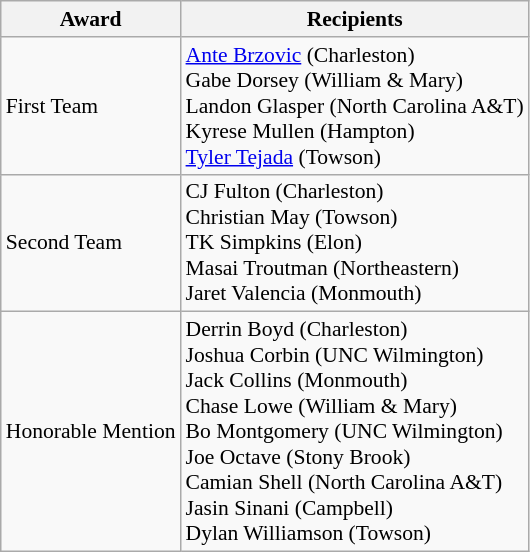<table class="wikitable" style="white-space:nowrap; font-size:90%;">
<tr>
<th>Award</th>
<th>Recipients</th>
</tr>
<tr>
<td>First Team</td>
<td><a href='#'>Ante Brzovic</a> (Charleston)<br> Gabe Dorsey (William & Mary)<br> Landon Glasper (North Carolina A&T)<br> Kyrese Mullen (Hampton)<br> <a href='#'>Tyler Tejada</a> (Towson)</td>
</tr>
<tr>
<td>Second Team</td>
<td>CJ Fulton (Charleston)<br> Christian May (Towson)<br> TK Simpkins (Elon)<br> Masai Troutman (Northeastern)<br> Jaret Valencia (Monmouth)</td>
</tr>
<tr>
<td>Honorable Mention</td>
<td>Derrin Boyd (Charleston)<br> Joshua Corbin (UNC Wilmington)<br> Jack Collins (Monmouth)<br> Chase Lowe (William & Mary)<br> Bo Montgomery (UNC Wilmington)<br> Joe Octave (Stony Brook)<br> Camian Shell (North Carolina A&T)<br> Jasin Sinani (Campbell)<br> Dylan Williamson (Towson)</td>
</tr>
</table>
